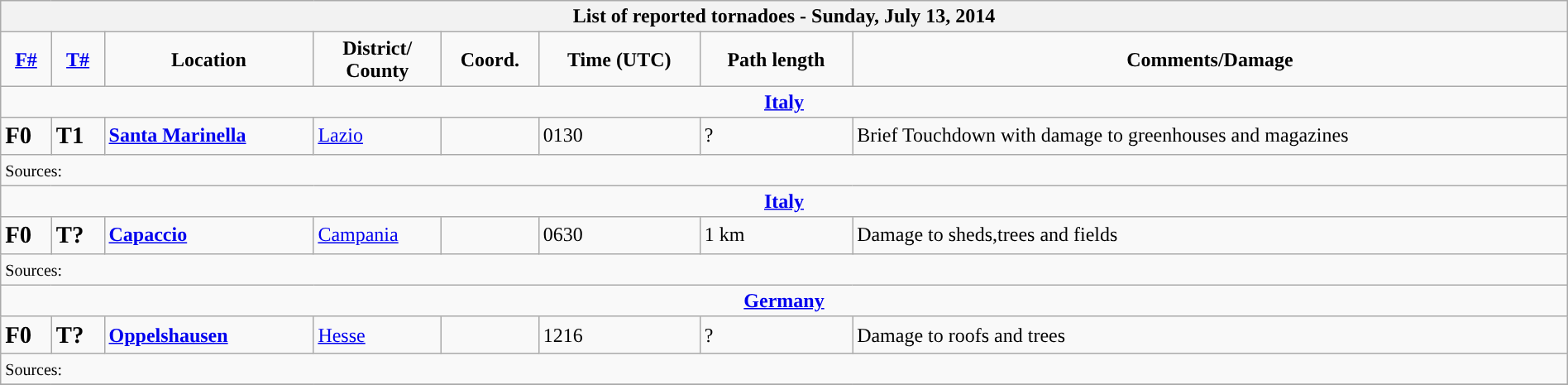<table class="wikitable collapsible" width="100%">
<tr>
<th colspan="8">List of reported tornadoes - Sunday, July 13, 2014</th>
</tr>
<tr>
<td style="text-align: center;"><strong><a href='#'>F#</a></strong></td>
<td style="text-align: center;"><strong><a href='#'>T#</a></strong></td>
<td style="text-align: center;"><strong>Location</strong></td>
<td style="text-align: center;"><strong>District/<br>County</strong></td>
<td style="text-align: center;"><strong>Coord.</strong></td>
<td style="text-align: center;"><strong>Time (UTC)</strong></td>
<td style="text-align: center;"><strong>Path length</strong></td>
<td style="text-align: center;"><strong>Comments/Damage</strong></td>
</tr>
<tr>
<td colspan="8" align=center><strong><a href='#'>Italy</a></strong></td>
</tr>
<tr>
<td><big><strong>F0</strong></big></td>
<td><big><strong>T1</strong></big></td>
<td><strong><a href='#'>Santa Marinella</a></strong></td>
<td><a href='#'>Lazio</a></td>
<td></td>
<td>0130</td>
<td>?</td>
<td>Brief Touchdown with damage to greenhouses and magazines</td>
</tr>
<tr>
<td colspan="8"><small>Sources:</small></td>
</tr>
<tr>
<td colspan="8" align=center><strong><a href='#'>Italy</a></strong></td>
</tr>
<tr>
<td><big><strong>F0</strong></big></td>
<td><big><strong>T?</strong></big></td>
<td><strong><a href='#'>Capaccio</a></strong></td>
<td><a href='#'>Campania</a></td>
<td></td>
<td>0630</td>
<td>1 km</td>
<td>Damage to sheds,trees and fields</td>
</tr>
<tr>
<td colspan="8"><small>Sources:</small></td>
</tr>
<tr>
<td colspan="8" align=center><strong><a href='#'>Germany</a></strong></td>
</tr>
<tr>
<td><big><strong>F0</strong></big></td>
<td><big><strong>T?</strong></big></td>
<td><strong><a href='#'>Oppelshausen</a></strong></td>
<td><a href='#'>Hesse</a></td>
<td></td>
<td>1216</td>
<td>?</td>
<td>Damage to roofs and trees</td>
</tr>
<tr>
<td colspan="8"><small>Sources:</small></td>
</tr>
<tr>
</tr>
</table>
